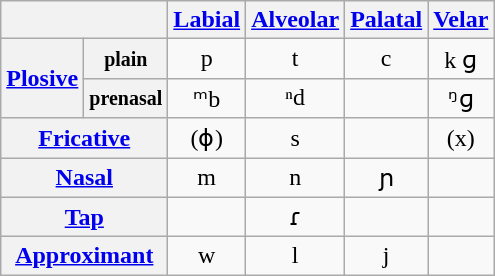<table class="wikitable" style="text-align:center">
<tr>
<th colspan="2"></th>
<th><a href='#'>Labial</a></th>
<th><a href='#'>Alveolar</a></th>
<th><a href='#'>Palatal</a></th>
<th><a href='#'>Velar</a></th>
</tr>
<tr>
<th rowspan="2"><a href='#'>Plosive</a></th>
<th><small>plain</small></th>
<td>p</td>
<td>t</td>
<td>c</td>
<td>k ɡ</td>
</tr>
<tr>
<th><small>prenasal</small></th>
<td>ᵐb</td>
<td>ⁿd</td>
<td></td>
<td>ᵑɡ</td>
</tr>
<tr>
<th colspan="2"><a href='#'>Fricative</a></th>
<td>(ɸ)</td>
<td>s</td>
<td></td>
<td>(x)</td>
</tr>
<tr>
<th colspan="2"><a href='#'>Nasal</a></th>
<td>m</td>
<td>n</td>
<td>ɲ</td>
<td></td>
</tr>
<tr>
<th colspan="2"><a href='#'>Tap</a></th>
<td></td>
<td>ɾ</td>
<td></td>
<td></td>
</tr>
<tr>
<th colspan="2"><a href='#'>Approximant</a></th>
<td>w</td>
<td>l</td>
<td>j</td>
<td></td>
</tr>
</table>
